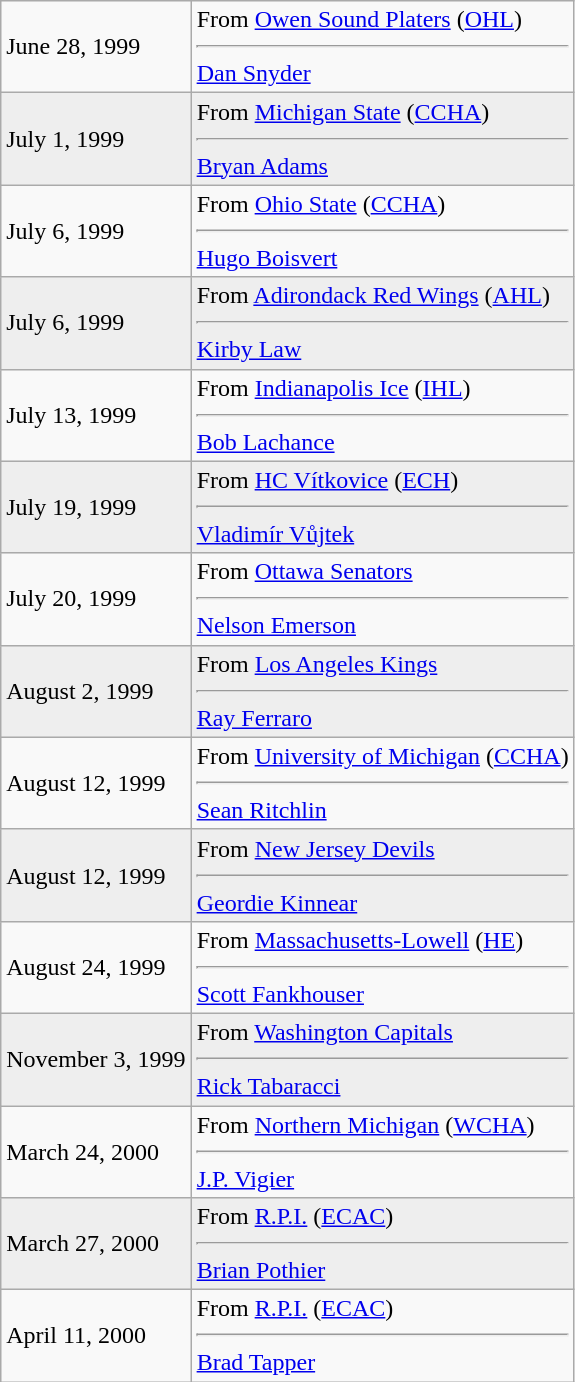<table class="wikitable">
<tr>
<td>June 28, 1999</td>
<td valign="top">From <a href='#'>Owen Sound Platers</a> (<a href='#'>OHL</a>)<hr><a href='#'>Dan Snyder</a></td>
</tr>
<tr style="background:#eee;">
<td>July 1, 1999</td>
<td valign="top">From <a href='#'>Michigan State</a> (<a href='#'>CCHA</a>)<hr><a href='#'>Bryan Adams</a></td>
</tr>
<tr>
<td>July 6, 1999</td>
<td valign="top">From <a href='#'>Ohio State</a> (<a href='#'>CCHA</a>)<hr><a href='#'>Hugo Boisvert</a></td>
</tr>
<tr style="background:#eee;">
<td>July 6, 1999</td>
<td valign="top">From <a href='#'>Adirondack Red Wings</a> (<a href='#'>AHL</a>)<hr><a href='#'>Kirby Law</a></td>
</tr>
<tr>
<td>July 13, 1999</td>
<td valign="top">From <a href='#'>Indianapolis Ice</a> (<a href='#'>IHL</a>)<hr><a href='#'>Bob Lachance</a></td>
</tr>
<tr style="background:#eee;">
<td>July 19, 1999</td>
<td valign="top">From <a href='#'>HC Vítkovice</a> (<a href='#'>ECH</a>)<hr><a href='#'>Vladimír Vůjtek</a></td>
</tr>
<tr>
<td>July 20, 1999</td>
<td valign="top">From <a href='#'>Ottawa Senators</a><hr><a href='#'>Nelson Emerson</a></td>
</tr>
<tr style="background:#eee;">
<td>August 2, 1999</td>
<td valign="top">From <a href='#'>Los Angeles Kings</a><hr><a href='#'>Ray Ferraro</a></td>
</tr>
<tr>
<td>August 12, 1999</td>
<td valign="top">From <a href='#'>University of Michigan</a> (<a href='#'>CCHA</a>)<hr><a href='#'>Sean Ritchlin</a></td>
</tr>
<tr style="background:#eee;">
<td>August 12, 1999</td>
<td valign="top">From <a href='#'>New Jersey Devils</a><hr><a href='#'>Geordie Kinnear</a></td>
</tr>
<tr>
<td>August 24, 1999</td>
<td valign="top">From <a href='#'>Massachusetts-Lowell</a> (<a href='#'>HE</a>)<hr><a href='#'>Scott Fankhouser</a></td>
</tr>
<tr style="background:#eee;">
<td>November 3, 1999</td>
<td valign="top">From <a href='#'>Washington Capitals</a><hr><a href='#'>Rick Tabaracci</a></td>
</tr>
<tr>
<td>March 24, 2000</td>
<td valign="top">From <a href='#'>Northern Michigan</a> (<a href='#'>WCHA</a>)<hr><a href='#'>J.P. Vigier</a></td>
</tr>
<tr style="background:#eee;">
<td>March 27, 2000</td>
<td valign="top">From <a href='#'>R.P.I.</a> (<a href='#'>ECAC</a>)<hr><a href='#'>Brian Pothier</a></td>
</tr>
<tr>
<td>April 11, 2000</td>
<td valign="top">From <a href='#'>R.P.I.</a> (<a href='#'>ECAC</a>)<hr><a href='#'>Brad Tapper</a></td>
</tr>
</table>
